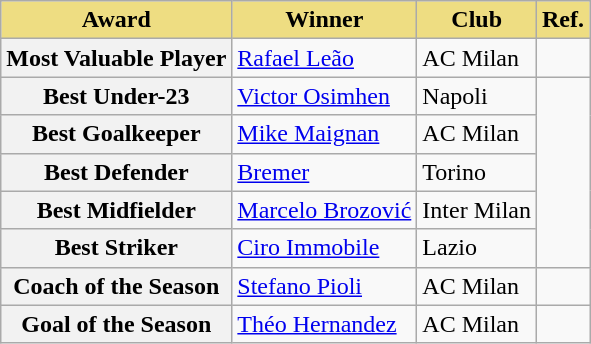<table class="wikitable">
<tr>
<th style="background-color: #eedd82">Award</th>
<th style="background-color: #eedd82">Winner</th>
<th style="background-color: #eedd82">Club</th>
<th style="background-color: #eedd82">Ref.</th>
</tr>
<tr>
<th>Most Valuable Player</th>
<td> <a href='#'>Rafael Leão</a></td>
<td>AC Milan</td>
<td></td>
</tr>
<tr>
<th>Best Under-23</th>
<td> <a href='#'>Victor Osimhen</a></td>
<td>Napoli</td>
<td rowspan="5"></td>
</tr>
<tr>
<th>Best Goalkeeper</th>
<td> <a href='#'>Mike Maignan</a></td>
<td>AC Milan</td>
</tr>
<tr>
<th>Best Defender</th>
<td> <a href='#'>Bremer</a></td>
<td>Torino</td>
</tr>
<tr>
<th>Best Midfielder</th>
<td> <a href='#'>Marcelo Brozović</a></td>
<td>Inter Milan</td>
</tr>
<tr>
<th>Best Striker</th>
<td> <a href='#'>Ciro Immobile</a></td>
<td>Lazio</td>
</tr>
<tr>
<th>Coach of the Season</th>
<td> <a href='#'>Stefano Pioli</a></td>
<td>AC Milan</td>
<td></td>
</tr>
<tr>
<th>Goal of the Season</th>
<td> <a href='#'>Théo Hernandez</a></td>
<td>AC Milan</td>
<td></td>
</tr>
</table>
